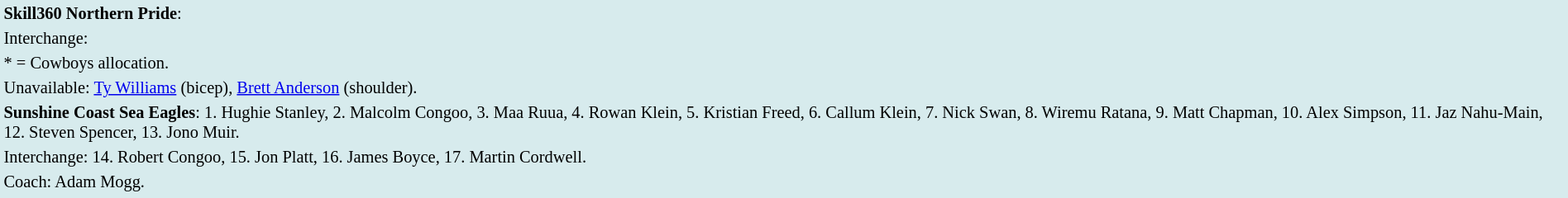<table style="background:#d7ebed; font-size:85%; width:100%;">
<tr>
<td><strong>Skill360 Northern Pride</strong>:             </td>
</tr>
<tr>
<td>Interchange:    </td>
</tr>
<tr>
<td>* = Cowboys allocation.</td>
</tr>
<tr>
<td>Unavailable: <a href='#'>Ty Williams</a> (bicep), <a href='#'>Brett Anderson</a> (shoulder).</td>
</tr>
<tr>
<td><strong>Sunshine Coast Sea Eagles</strong>: 1. Hughie Stanley, 2. Malcolm Congoo, 3. Maa Ruua, 4. Rowan Klein, 5. Kristian Freed, 6. Callum Klein, 7. Nick Swan, 8. Wiremu Ratana, 9. Matt Chapman, 10. Alex Simpson, 11. Jaz Nahu-Main, 12. Steven Spencer, 13. Jono Muir.</td>
</tr>
<tr>
<td>Interchange: 14. Robert Congoo, 15. Jon Platt, 16. James Boyce, 17. Martin Cordwell.</td>
</tr>
<tr>
<td>Coach: Adam Mogg.</td>
</tr>
<tr>
</tr>
</table>
